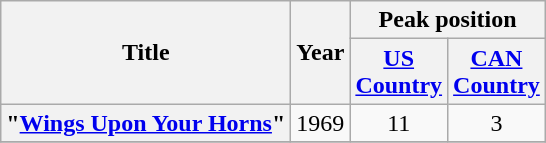<table class="wikitable plainrowheaders" style="text-align:center;">
<tr>
<th scope="col" rowspan = "2">Title</th>
<th scope="col" rowspan = "2">Year</th>
<th scope="col" colspan="2">Peak position</th>
</tr>
<tr>
<th><a href='#'>US<br>Country</a><br></th>
<th scope="col"><a href='#'>CAN<br>Country</a><br></th>
</tr>
<tr>
<th scope = "row">"<a href='#'>Wings Upon Your Horns</a>"</th>
<td>1969</td>
<td>11</td>
<td>3</td>
</tr>
<tr>
</tr>
</table>
